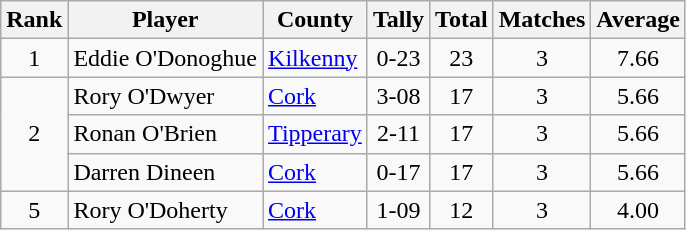<table class="wikitable">
<tr>
<th>Rank</th>
<th>Player</th>
<th>County</th>
<th>Tally</th>
<th>Total</th>
<th>Matches</th>
<th>Average</th>
</tr>
<tr>
<td rowspan=1 align=center>1</td>
<td>Eddie O'Donoghue</td>
<td><a href='#'>Kilkenny</a></td>
<td align=center>0-23</td>
<td align=center>23</td>
<td align=center>3</td>
<td align=center>7.66</td>
</tr>
<tr>
<td rowspan=3 align=center>2</td>
<td>Rory O'Dwyer</td>
<td><a href='#'>Cork</a></td>
<td align=center>3-08</td>
<td align=center>17</td>
<td align=center>3</td>
<td align=center>5.66</td>
</tr>
<tr>
<td>Ronan O'Brien</td>
<td><a href='#'>Tipperary</a></td>
<td align=center>2-11</td>
<td align=center>17</td>
<td align=center>3</td>
<td align=center>5.66</td>
</tr>
<tr>
<td>Darren Dineen</td>
<td><a href='#'>Cork</a></td>
<td align=center>0-17</td>
<td align=center>17</td>
<td align=center>3</td>
<td align=center>5.66</td>
</tr>
<tr>
<td rowspan=1 align=center>5</td>
<td>Rory O'Doherty</td>
<td><a href='#'>Cork</a></td>
<td align=center>1-09</td>
<td align=center>12</td>
<td align=center>3</td>
<td align=center>4.00</td>
</tr>
</table>
